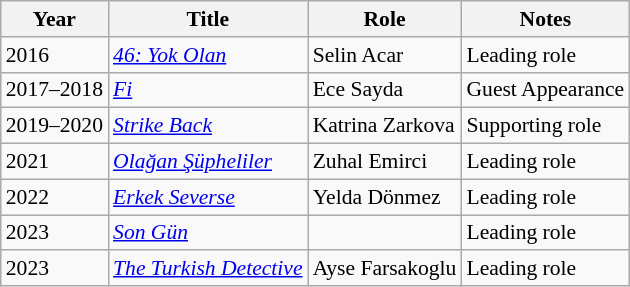<table class="wikitable sortable plainrowheaders" style="font-size:90%">
<tr>
<th scope="col">Year</th>
<th scope="col">Title</th>
<th scope="col">Role</th>
<th scope="col" class="unsortable">Notes</th>
</tr>
<tr>
<td>2016</td>
<td><em><a href='#'>46: Yok Olan</a></em></td>
<td>Selin Acar</td>
<td>Leading role</td>
</tr>
<tr>
<td>2017–2018</td>
<td><em><a href='#'>Fi</a></em></td>
<td>Ece Sayda</td>
<td>Guest Appearance</td>
</tr>
<tr>
<td>2019–2020</td>
<td><em><a href='#'>Strike Back</a></em></td>
<td>Katrina Zarkova</td>
<td>Supporting role</td>
</tr>
<tr>
<td>2021</td>
<td><em><a href='#'>Olağan Şüpheliler</a></em></td>
<td>Zuhal Emirci</td>
<td>Leading role</td>
</tr>
<tr>
<td>2022</td>
<td><em><a href='#'>Erkek Severse</a></em></td>
<td>Yelda Dönmez</td>
<td>Leading role</td>
</tr>
<tr>
<td>2023</td>
<td><em><a href='#'>Son Gün</a></em></td>
<td></td>
<td>Leading role</td>
</tr>
<tr>
<td>2023</td>
<td><em><a href='#'>The Turkish Detective</a></em></td>
<td>Ayse Farsakoglu</td>
<td>Leading role</td>
</tr>
</table>
